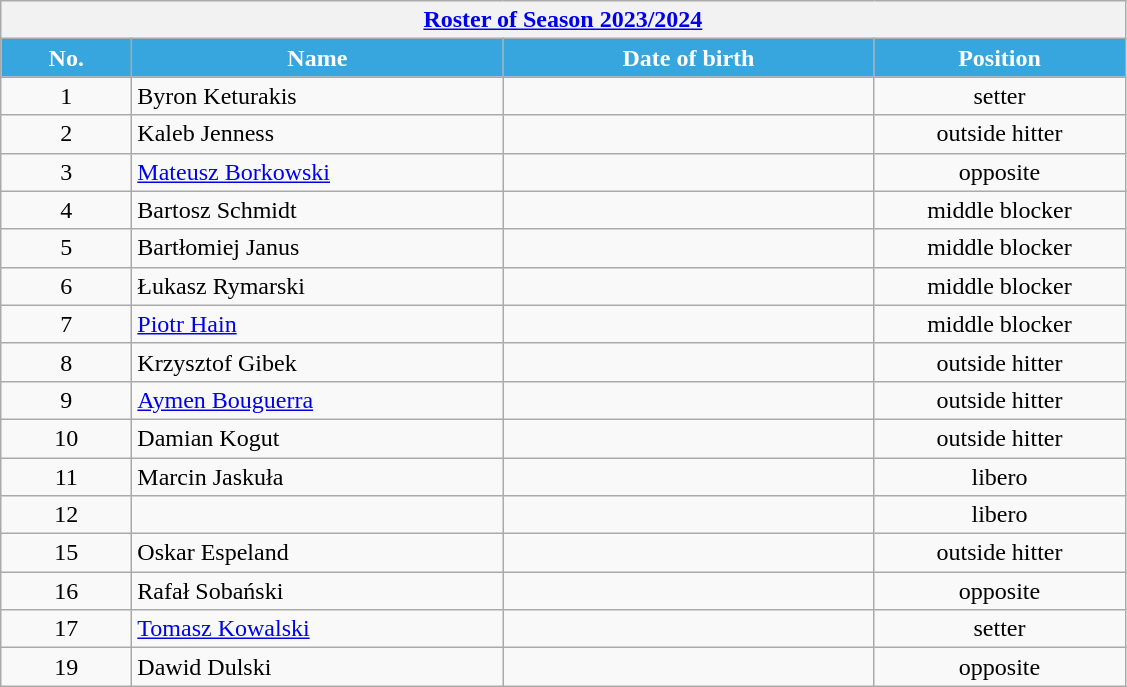<table class="wikitable collapsible collapsed" style="font-size:100%; text-align:center;">
<tr>
<th colspan=5 style="width:30em"><a href='#'>Roster of Season 2023/2024</a></th>
</tr>
<tr>
<th style="width:5em; color:#ffffff; background-color:#38a6de">No.</th>
<th style="width:15em; color:#ffffff; background-color:#38a6de">Name</th>
<th style="width:15em; color:#ffffff; background-color:#38a6de">Date of birth</th>
<th style="width:10em; color:#ffffff; background-color:#38a6de">Position</th>
</tr>
<tr>
<td>1</td>
<td align=left> Byron Keturakis</td>
<td align=right></td>
<td>setter</td>
</tr>
<tr>
<td>2</td>
<td align=left> Kaleb Jenness</td>
<td align=right></td>
<td>outside hitter</td>
</tr>
<tr>
<td>3</td>
<td align=left> <a href='#'>Mateusz Borkowski</a></td>
<td align=right></td>
<td>opposite</td>
</tr>
<tr>
<td>4</td>
<td align=left> Bartosz Schmidt</td>
<td align=right></td>
<td>middle blocker</td>
</tr>
<tr>
<td>5</td>
<td align=left> Bartłomiej Janus</td>
<td align=right></td>
<td>middle blocker</td>
</tr>
<tr>
<td>6</td>
<td align=left> Łukasz Rymarski</td>
<td align=right></td>
<td>middle blocker</td>
</tr>
<tr>
<td>7</td>
<td align=left> <a href='#'>Piotr Hain</a></td>
<td align=right></td>
<td>middle blocker</td>
</tr>
<tr>
<td>8</td>
<td align=left> Krzysztof Gibek</td>
<td align=right></td>
<td>outside hitter</td>
</tr>
<tr>
<td>9</td>
<td align=left> <a href='#'>Aymen Bouguerra</a></td>
<td align=right></td>
<td>outside hitter</td>
</tr>
<tr>
<td>10</td>
<td align=left> Damian Kogut</td>
<td align=right></td>
<td>outside hitter</td>
</tr>
<tr>
<td>11</td>
<td align=left> Marcin Jaskuła</td>
<td align=right></td>
<td>libero</td>
</tr>
<tr>
<td>12</td>
<td align=left> </td>
<td align=right></td>
<td>libero</td>
</tr>
<tr>
<td>15</td>
<td align=left> Oskar Espeland</td>
<td align=right></td>
<td>outside hitter</td>
</tr>
<tr>
<td>16</td>
<td align=left> Rafał Sobański</td>
<td align=right></td>
<td>opposite</td>
</tr>
<tr>
<td>17</td>
<td align=left> <a href='#'>Tomasz Kowalski</a></td>
<td align=right></td>
<td>setter</td>
</tr>
<tr>
<td>19</td>
<td align=left> Dawid Dulski</td>
<td align=right></td>
<td>opposite</td>
</tr>
</table>
